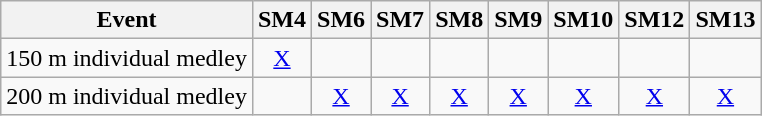<table class="wikitable">
<tr>
<th>Event</th>
<th>SM4</th>
<th>SM6</th>
<th>SM7</th>
<th>SM8</th>
<th>SM9</th>
<th>SM10</th>
<th>SM12</th>
<th>SM13</th>
</tr>
<tr>
<td>150 m individual medley</td>
<td align="center"><a href='#'>X</a></td>
<td></td>
<td></td>
<td></td>
<td></td>
<td></td>
<td></td>
<td></td>
</tr>
<tr>
<td>200 m individual medley</td>
<td></td>
<td align="center"><a href='#'>X</a></td>
<td align="center"><a href='#'>X</a></td>
<td align="center"><a href='#'>X</a></td>
<td align="center"><a href='#'>X</a></td>
<td align="center"><a href='#'>X</a></td>
<td align="center"><a href='#'>X</a></td>
<td align="center"><a href='#'>X</a></td>
</tr>
</table>
